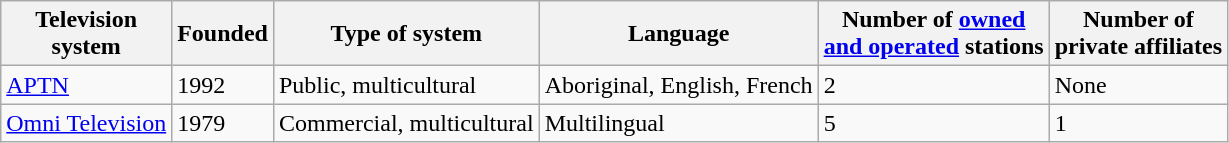<table class="wikitable">
<tr>
<th>Television<br>system</th>
<th>Founded</th>
<th>Type of system</th>
<th>Language</th>
<th>Number of <a href='#'>owned<br>and operated</a> stations</th>
<th>Number of<br>private affiliates</th>
</tr>
<tr>
<td><a href='#'>APTN</a></td>
<td>1992</td>
<td>Public, multicultural</td>
<td>Aboriginal, English, French</td>
<td>2</td>
<td>None</td>
</tr>
<tr>
<td><a href='#'>Omni Television</a></td>
<td>1979</td>
<td>Commercial, multicultural</td>
<td>Multilingual</td>
<td>5</td>
<td>1</td>
</tr>
</table>
